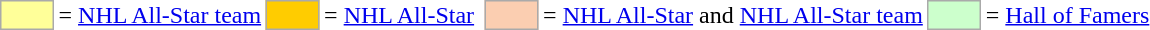<table>
<tr>
<td style="background-color:#FFFF99; border:1px solid #aaaaaa; width:2em;"></td>
<td>= <a href='#'>NHL All-Star team</a></td>
<td style="background-color:#FFCC00; border:1px solid #aaaaaa; width:2em;"></td>
<td>= <a href='#'>NHL All-Star</a></td>
<td></td>
<td style="background-color:#FBCEB1; border:1px solid #aaaaaa; width:2em;"></td>
<td>= <a href='#'>NHL All-Star</a>  and <a href='#'>NHL All-Star team</a></td>
<td style="background-color:#CCFFCC; border:1px solid #aaaaaa; width:2em;"></td>
<td>= <a href='#'>Hall of Famers</a></td>
</tr>
</table>
